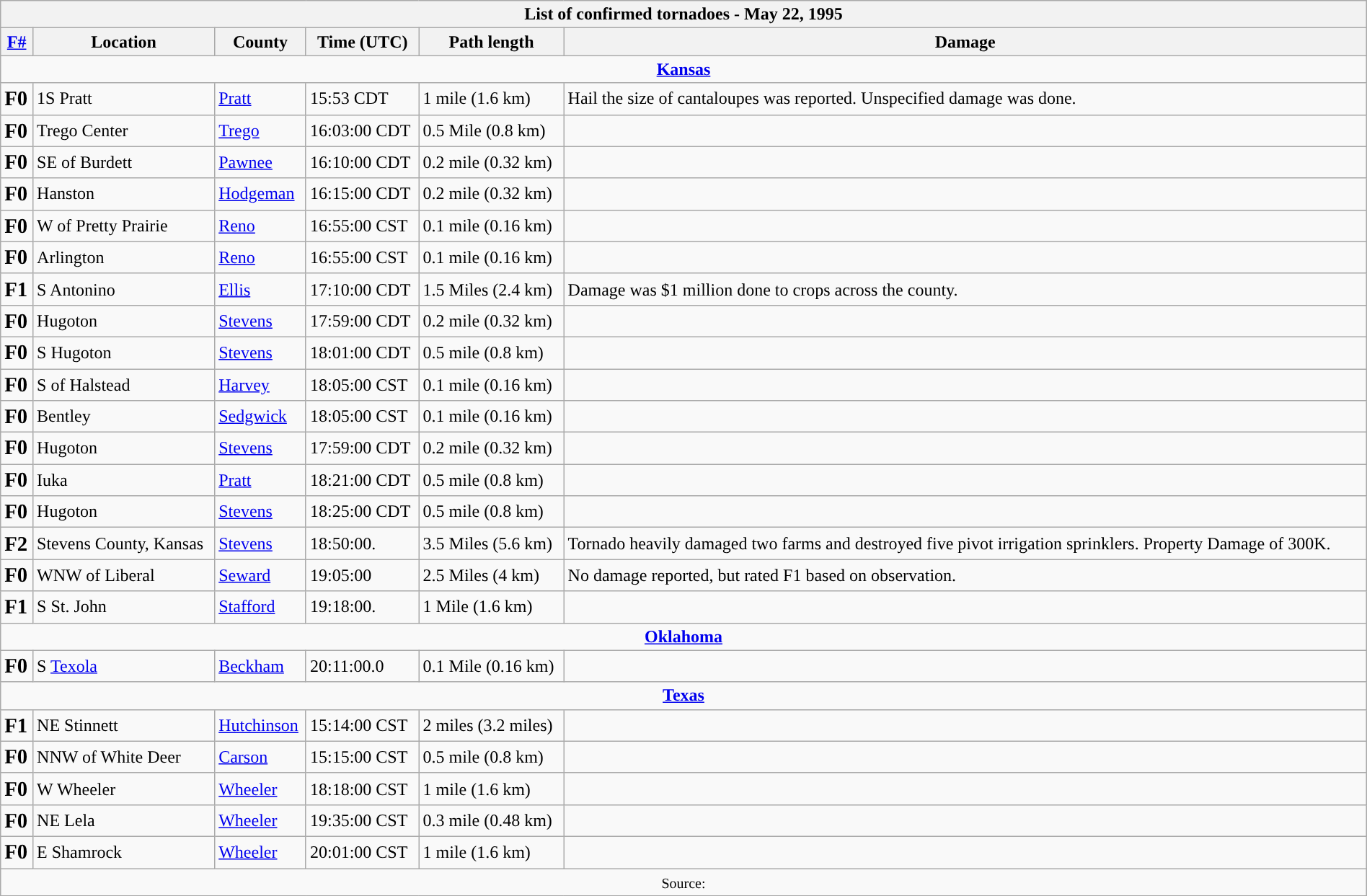<table class="wikitable collapsible" width="100%">
<tr>
<th colspan="6">List of confirmed tornadoes - May 22, 1995</th>
</tr>
<tr>
<th><a href='#'>F#</a></th>
<th>Location</th>
<th>County</th>
<th>Time (UTC)</th>
<th>Path length</th>
<th>Damage</th>
</tr>
<tr>
<td colspan="7" align=center><strong><a href='#'>Kansas</a></strong></td>
</tr>
<tr>
<td><big><strong>F0</strong></big></td>
<td>1S Pratt</td>
<td><a href='#'>Pratt</a></td>
<td>15:53 CDT</td>
<td>1 mile (1.6 km)</td>
<td>Hail the size of cantaloupes was reported. Unspecified damage was done.</td>
</tr>
<tr>
<td><big><strong>F0</strong></big></td>
<td>Trego Center</td>
<td><a href='#'>Trego</a></td>
<td>16:03:00 CDT</td>
<td>0.5 Mile (0.8 km)</td>
<td></td>
</tr>
<tr>
<td><big><strong>F0</strong></big></td>
<td>SE of Burdett</td>
<td><a href='#'>Pawnee</a></td>
<td>16:10:00 CDT</td>
<td>0.2 mile (0.32 km)</td>
<td></td>
</tr>
<tr>
<td><big><strong>F0</strong></big></td>
<td>Hanston</td>
<td><a href='#'>Hodgeman</a></td>
<td>16:15:00 CDT</td>
<td>0.2 mile (0.32 km)</td>
<td></td>
</tr>
<tr>
<td><big><strong>F0</strong></big></td>
<td>W of Pretty Prairie</td>
<td><a href='#'>Reno</a></td>
<td>16:55:00 CST</td>
<td>0.1 mile (0.16 km)</td>
<td></td>
</tr>
<tr>
<td><big><strong>F0</strong></big></td>
<td>Arlington</td>
<td><a href='#'>Reno</a></td>
<td>16:55:00 CST</td>
<td>0.1 mile (0.16 km)</td>
<td></td>
</tr>
<tr>
<td><big><strong>F1</strong></big></td>
<td>S Antonino</td>
<td><a href='#'>Ellis</a></td>
<td>17:10:00 CDT</td>
<td>1.5 Miles (2.4 km)</td>
<td>Damage was $1 million done to crops across the county.</td>
</tr>
<tr>
<td><big><strong>F0</strong></big></td>
<td>Hugoton</td>
<td><a href='#'>Stevens</a></td>
<td>17:59:00 CDT</td>
<td>0.2 mile (0.32 km)</td>
<td></td>
</tr>
<tr>
<td><big><strong>F0</strong></big></td>
<td>S Hugoton</td>
<td><a href='#'>Stevens</a></td>
<td>18:01:00 CDT</td>
<td>0.5 mile (0.8 km)</td>
<td></td>
</tr>
<tr>
<td><big><strong>F0</strong></big></td>
<td>S of Halstead</td>
<td><a href='#'>Harvey</a></td>
<td>18:05:00 CST</td>
<td>0.1 mile (0.16 km)</td>
<td></td>
</tr>
<tr>
<td><big><strong>F0</strong></big></td>
<td>Bentley</td>
<td><a href='#'>Sedgwick</a></td>
<td>18:05:00 CST</td>
<td>0.1 mile (0.16 km)</td>
<td></td>
</tr>
<tr>
<td><big><strong>F0</strong></big></td>
<td>Hugoton</td>
<td><a href='#'>Stevens</a></td>
<td>17:59:00 CDT</td>
<td>0.2 mile (0.32 km)</td>
<td></td>
</tr>
<tr>
<td><big><strong>F0</strong></big></td>
<td>Iuka</td>
<td><a href='#'>Pratt</a></td>
<td>18:21:00 CDT</td>
<td>0.5 mile (0.8 km)</td>
<td></td>
</tr>
<tr>
<td><big><strong>F0</strong></big></td>
<td>Hugoton</td>
<td><a href='#'>Stevens</a></td>
<td>18:25:00 CDT</td>
<td>0.5 mile (0.8 km)</td>
<td></td>
</tr>
<tr>
<td><big><strong>F2</strong></big></td>
<td>Stevens County, Kansas</td>
<td><a href='#'>Stevens</a></td>
<td>18:50:00.</td>
<td>3.5 Miles (5.6 km)</td>
<td>Tornado heavily damaged two farms and destroyed five pivot irrigation sprinklers. Property Damage of 300K.</td>
</tr>
<tr>
<td><big><strong>F0</strong></big></td>
<td>WNW of Liberal</td>
<td><a href='#'>Seward</a></td>
<td>19:05:00</td>
<td>2.5 Miles (4 km)</td>
<td>No damage reported, but rated F1 based on observation.</td>
</tr>
<tr>
<td><big><strong>F1</strong></big></td>
<td>S St. John</td>
<td><a href='#'>Stafford</a></td>
<td>19:18:00.</td>
<td>1 Mile (1.6 km)</td>
<td></td>
</tr>
<tr>
<td colspan="7" align=center><strong><a href='#'>Oklahoma</a></strong></td>
</tr>
<tr>
<td><big><strong>F0</strong></big></td>
<td>S <a href='#'>Texola</a></td>
<td><a href='#'>Beckham</a></td>
<td>20:11:00.0</td>
<td>0.1 Mile (0.16 km)</td>
<td></td>
</tr>
<tr>
<td colspan="7" align=center><strong><a href='#'>Texas</a></strong></td>
</tr>
<tr>
<td><big><strong>F1</strong></big></td>
<td>NE Stinnett</td>
<td><a href='#'>Hutchinson</a></td>
<td>15:14:00 CST</td>
<td>2 miles (3.2 miles)</td>
<td></td>
</tr>
<tr>
<td><big><strong>F0</strong></big></td>
<td>NNW of White Deer</td>
<td><a href='#'>Carson</a></td>
<td>15:15:00 CST</td>
<td>0.5 mile (0.8 km)</td>
<td></td>
</tr>
<tr>
<td><big><strong>F0</strong></big></td>
<td>W Wheeler</td>
<td><a href='#'>Wheeler</a></td>
<td>18:18:00 CST</td>
<td>1 mile (1.6 km)</td>
<td></td>
</tr>
<tr>
<td><big><strong>F0</strong></big></td>
<td>NE Lela</td>
<td><a href='#'>Wheeler</a></td>
<td>19:35:00 CST</td>
<td>0.3 mile (0.48 km)</td>
<td></td>
</tr>
<tr>
<td><big><strong>F0</strong></big></td>
<td>E Shamrock</td>
<td><a href='#'>Wheeler</a></td>
<td>20:01:00 CST</td>
<td>1 mile (1.6 km)</td>
<td></td>
</tr>
<tr>
<td colspan="7" align=center><small>Source:  </small></td>
</tr>
<tr>
</tr>
</table>
